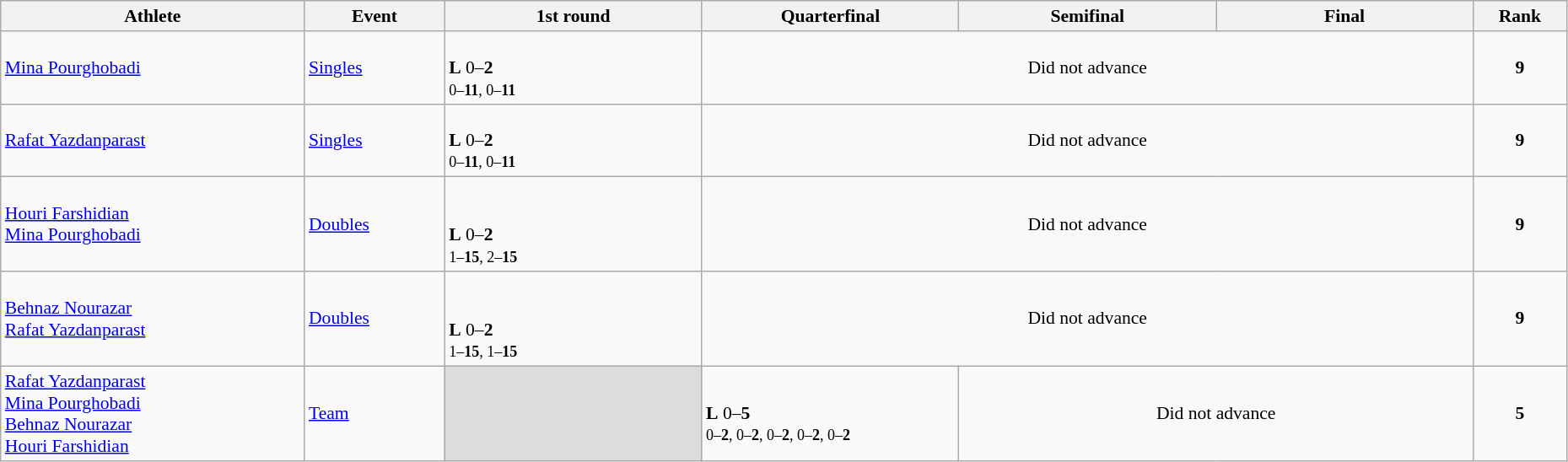<table class="wikitable" width="98%" style="text-align:left; font-size:90%">
<tr>
<th width="13%">Athlete</th>
<th width="6%">Event</th>
<th width="11%">1st round</th>
<th width="11%">Quarterfinal</th>
<th width="11%">Semifinal</th>
<th width="11%">Final</th>
<th width="4%">Rank</th>
</tr>
<tr>
<td><a href='#'>Mina Pourghobadi</a></td>
<td><a href='#'>Singles</a></td>
<td><br><strong>L</strong> 0–<strong>2</strong><br><small>0–<strong>11</strong>, 0–<strong>11</strong></small></td>
<td colspan=3 align=center>Did not advance</td>
<td align="center"><strong>9</strong></td>
</tr>
<tr>
<td><a href='#'>Rafat Yazdanparast</a></td>
<td><a href='#'>Singles</a></td>
<td><br><strong>L</strong> 0–<strong>2</strong><br><small>0–<strong>11</strong>, 0–<strong>11</strong></small></td>
<td colspan=3 align=center>Did not advance</td>
<td align="center"><strong>9</strong></td>
</tr>
<tr>
<td><a href='#'>Houri Farshidian</a><br><a href='#'>Mina Pourghobadi</a></td>
<td><a href='#'>Doubles</a></td>
<td><br><br><strong>L</strong> 0–<strong>2</strong><br><small>1–<strong>15</strong>, 2–<strong>15</strong></small></td>
<td colspan=3 align=center>Did not advance</td>
<td align="center"><strong>9</strong></td>
</tr>
<tr>
<td><a href='#'>Behnaz Nourazar</a><br><a href='#'>Rafat Yazdanparast</a></td>
<td><a href='#'>Doubles</a></td>
<td><br><br><strong>L</strong> 0–<strong>2</strong><br><small>1–<strong>15</strong>, 1–<strong>15</strong></small></td>
<td colspan=3 align=center>Did not advance</td>
<td align="center"><strong>9</strong></td>
</tr>
<tr>
<td><a href='#'>Rafat Yazdanparast</a><br><a href='#'>Mina Pourghobadi</a><br><a href='#'>Behnaz Nourazar</a><br><a href='#'>Houri Farshidian</a></td>
<td><a href='#'>Team</a></td>
<td bgcolor=#DCDCDC></td>
<td><br><strong>L</strong> 0–<strong>5</strong><br><small>0–<strong>2</strong>, 0–<strong>2</strong>, 0–<strong>2</strong>, 0–<strong>2</strong>, 0–<strong>2</strong></small></td>
<td colspan=2 align=center>Did not advance</td>
<td align="center"><strong>5</strong></td>
</tr>
</table>
